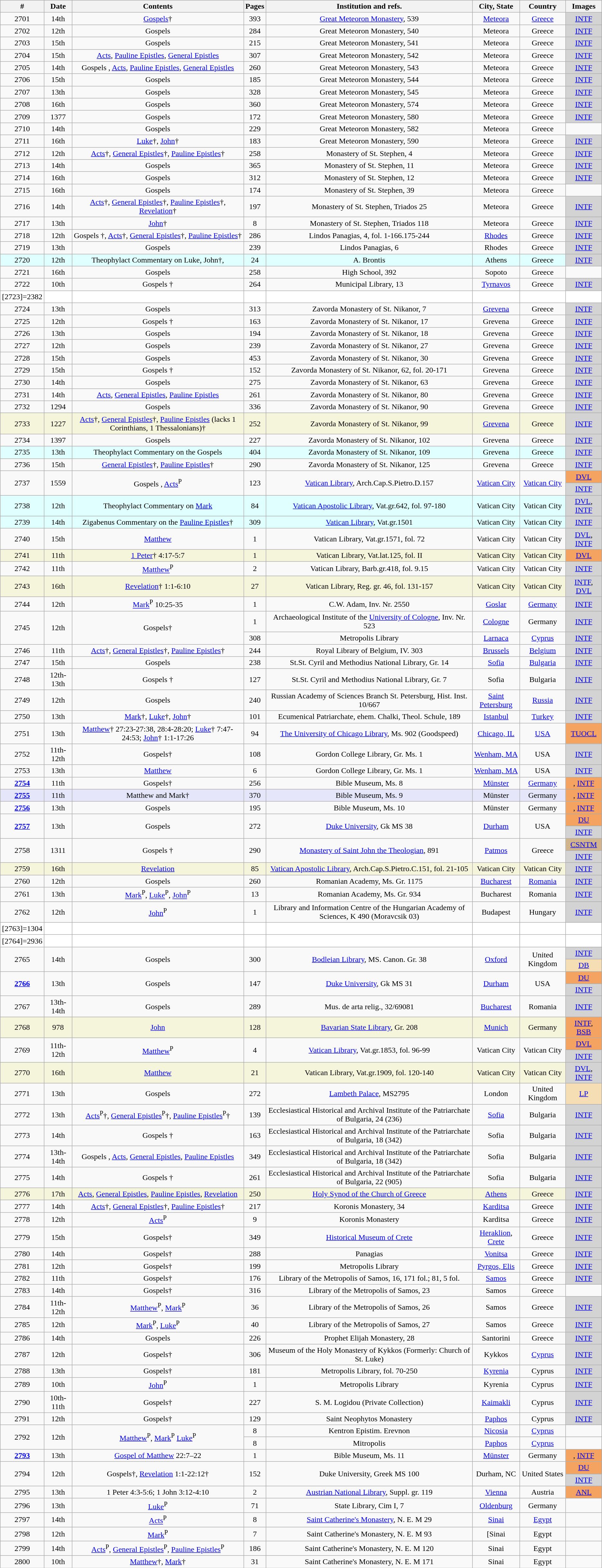<table class="wikitable sortable" style="text-align:center">
<tr>
<th>#</th>
<th>Date</th>
<th>Contents</th>
<th>Pages</th>
<th>Institution and refs.</th>
<th>City, State</th>
<th>Country</th>
<th>Images</th>
</tr>
<tr>
<td>2701</td>
<td>14th</td>
<td><a href='#'>Gospels</a>†</td>
<td>393</td>
<td><a href='#'>Great Meteoron Monastery</a>, 539</td>
<td><a href='#'>Meteora</a></td>
<td><a href='#'>Greece</a></td>
<td bgcolor="lightgray"><a href='#'>INTF</a></td>
</tr>
<tr>
<td>2702</td>
<td>12th</td>
<td>Gospels</td>
<td>284</td>
<td>Great Meteoron Monastery, 540</td>
<td>Meteora</td>
<td>Greece</td>
<td bgcolor="lightgray"><a href='#'>INTF</a></td>
</tr>
<tr>
<td>2703</td>
<td>15th</td>
<td>Gospels</td>
<td>215</td>
<td>Great Meteoron Monastery, 541</td>
<td>Meteora</td>
<td>Greece</td>
<td bgcolor="lightgray"><a href='#'>INTF</a></td>
</tr>
<tr>
<td>2704</td>
<td>15th</td>
<td><a href='#'>Acts</a>, <a href='#'>Pauline Epistles</a>, <a href='#'>General Epistles</a></td>
<td>307</td>
<td>Great Meteoron Monastery, 542</td>
<td>Meteora</td>
<td>Greece</td>
<td bgcolor="lightgray"><a href='#'>INTF</a></td>
</tr>
<tr>
<td>2705</td>
<td>14th</td>
<td>Gospels , <a href='#'>Acts</a>, <a href='#'>Pauline Epistles</a>, <a href='#'>General Epistles</a></td>
<td>260</td>
<td>Great Meteoron Monastery, 543</td>
<td>Meteora</td>
<td>Greece</td>
<td bgcolor="lightgray"><a href='#'>INTF</a></td>
</tr>
<tr>
<td>2706</td>
<td>15th</td>
<td>Gospels</td>
<td>185</td>
<td>Great Meteoron Monastery, 544</td>
<td>Meteora</td>
<td>Greece</td>
<td bgcolor="lightgray"><a href='#'>INTF</a></td>
</tr>
<tr>
<td>2707</td>
<td>13th</td>
<td>Gospels</td>
<td>328</td>
<td>Great Meteoron Monastery, 545</td>
<td>Meteora</td>
<td>Greece</td>
<td bgcolor="lightgray"><a href='#'>INTF</a></td>
</tr>
<tr>
<td>2708</td>
<td>16th</td>
<td>Gospels</td>
<td>360</td>
<td>Great Meteoron Monastery, 574</td>
<td>Meteora</td>
<td>Greece</td>
<td bgcolor="lightgray"><a href='#'>INTF</a></td>
</tr>
<tr>
<td>2709</td>
<td>1377</td>
<td>Gospels</td>
<td>172</td>
<td>Great Meteoron Monastery, 580</td>
<td>Meteora</td>
<td>Greece</td>
<td bgcolor="lightgray"><a href='#'>INTF</a></td>
</tr>
<tr>
<td>2710</td>
<td>14th</td>
<td>Gospels</td>
<td>229</td>
<td>Great Meteoron Monastery, 582</td>
<td>Meteora</td>
<td>Greece</td>
<td></td>
</tr>
<tr>
<td>2711</td>
<td>16th</td>
<td><a href='#'>Luke</a>†, <a href='#'>John</a>†</td>
<td>183</td>
<td>Great Meteoron Monastery, 590</td>
<td>Meteora</td>
<td>Greece</td>
<td bgcolor="lightgray"><a href='#'>INTF</a></td>
</tr>
<tr>
<td>2712</td>
<td>12th</td>
<td><a href='#'>Acts</a>†, <a href='#'>General Epistles</a>†, <a href='#'>Pauline Epistles</a>†</td>
<td>258</td>
<td>Monastery of St. Stephen, 4</td>
<td>Meteora</td>
<td>Greece</td>
<td bgcolor="lightgray"><a href='#'>INTF</a></td>
</tr>
<tr>
<td>2713</td>
<td>14th</td>
<td>Gospels</td>
<td>365</td>
<td>Monastery of St. Stephen, 11</td>
<td>Meteora</td>
<td>Greece</td>
<td bgcolor="lightgray"><a href='#'>INTF</a></td>
</tr>
<tr>
<td>2714</td>
<td>16th</td>
<td>Gospels</td>
<td>312</td>
<td>Monastery of St. Stephen, 12</td>
<td>Meteora</td>
<td>Greece</td>
<td bgcolor="lightgray"><a href='#'>INTF</a></td>
</tr>
<tr>
<td>2715</td>
<td>16th</td>
<td>Gospels</td>
<td>174</td>
<td>Monastery of St. Stephen, 39</td>
<td>Meteora</td>
<td>Greece</td>
<td></td>
</tr>
<tr>
<td>2716</td>
<td>14th</td>
<td><a href='#'>Acts</a>†, <a href='#'>General Epistles</a>†, <a href='#'>Pauline Epistles</a>†, <a href='#'>Revelation</a>†</td>
<td>197</td>
<td>Monastery of St. Stephen, Triados 25</td>
<td>Meteora</td>
<td>Greece</td>
<td bgcolor="lightgray"><a href='#'>INTF</a></td>
</tr>
<tr>
<td>2717</td>
<td>13th</td>
<td><a href='#'>John</a>†</td>
<td>8</td>
<td>Monastery of St. Stephen, Triados 118</td>
<td>Meteora</td>
<td>Greece</td>
<td bgcolor="lightgray"><a href='#'>INTF</a></td>
</tr>
<tr>
<td>2718</td>
<td>12th</td>
<td>Gospels †, <a href='#'>Acts</a>†, <a href='#'>General Epistles</a>†, <a href='#'>Pauline Epistles</a>†</td>
<td>286</td>
<td>Lindos Panagias, 4, fol. 1-166.175-244</td>
<td><a href='#'>Rhodes</a></td>
<td>Greece</td>
<td bgcolor="lightgray"><a href='#'>INTF</a></td>
</tr>
<tr>
<td>2719</td>
<td>13th</td>
<td>Gospels</td>
<td>239</td>
<td>Lindos Panagias, 6</td>
<td>Rhodes</td>
<td>Greece</td>
<td bgcolor="lightgray"><a href='#'>INTF</a></td>
</tr>
<tr bgcolor="LightCyan">
<td>2720</td>
<td>12th</td>
<td>Theophylact Commentary on Luke, John†,</td>
<td>24</td>
<td>A. Brontis</td>
<td>Athens</td>
<td>Greece</td>
<td bgcolor="lightgray"><a href='#'>INTF</a></td>
</tr>
<tr>
<td>2721</td>
<td>16th</td>
<td>Gospels</td>
<td>258</td>
<td>High School, 392</td>
<td>Sopoto</td>
<td>Greece</td>
<td></td>
</tr>
<tr>
<td>2722</td>
<td>10th</td>
<td>Gospels †</td>
<td>264</td>
<td>Municipal Library, 13</td>
<td><a href='#'>Tyrnavos</a></td>
<td>Greece</td>
<td bgcolor="lightgray"><a href='#'>INTF</a></td>
</tr>
<tr bgcolor="white">
<td>[2723]=2382</td>
<td></td>
<td></td>
<td></td>
<td></td>
<td></td>
<td></td>
<td></td>
</tr>
<tr>
<td>2724</td>
<td>13th</td>
<td>Gospels</td>
<td>313</td>
<td>Zavorda Monastery of St. Nikanor, 7</td>
<td><a href='#'>Grevena</a></td>
<td>Greece</td>
<td bgcolor="lightgray"><a href='#'>INTF</a></td>
</tr>
<tr>
<td>2725</td>
<td>12th</td>
<td>Gospels †</td>
<td>163</td>
<td>Zavorda Monastery of St. Nikanor, 17</td>
<td>Grevena</td>
<td>Greece</td>
<td bgcolor="lightgray"><a href='#'>INTF</a></td>
</tr>
<tr>
<td>2726</td>
<td>13th</td>
<td>Gospels</td>
<td>194</td>
<td>Zavorda Monastery of St. Nikanor, 18</td>
<td>Grevena</td>
<td>Greece</td>
<td bgcolor="lightgray"><a href='#'>INTF</a></td>
</tr>
<tr>
<td>2727</td>
<td>12th</td>
<td>Gospels</td>
<td>239</td>
<td>Zavorda Monastery of St. Nikanor, 27</td>
<td>Grevena</td>
<td>Greece</td>
<td bgcolor="lightgray"><a href='#'>INTF</a></td>
</tr>
<tr>
<td>2728</td>
<td>15th</td>
<td>Gospels</td>
<td>453</td>
<td>Zavorda Monastery of St. Nikanor, 30</td>
<td>Grevena</td>
<td>Greece</td>
<td bgcolor="lightgray"><a href='#'>INTF</a></td>
</tr>
<tr>
<td>2729</td>
<td>15th</td>
<td>Gospels †</td>
<td>152</td>
<td>Zavorda Monastery of St. Nikanor, 62, fol. 20-171</td>
<td>Grevena</td>
<td>Greece</td>
<td bgcolor="lightgray"><a href='#'>INTF</a></td>
</tr>
<tr>
<td>2730</td>
<td>14th</td>
<td>Gospels</td>
<td>275</td>
<td>Zavorda Monastery of St. Nikanor, 63</td>
<td>Grevena</td>
<td>Greece</td>
<td bgcolor="lightgray"><a href='#'>INTF</a></td>
</tr>
<tr>
<td>2731</td>
<td>14th</td>
<td><a href='#'>Acts</a>, <a href='#'>General Epistles</a>, <a href='#'>Pauline Epistles</a></td>
<td>261</td>
<td>Zavorda Monastery of St. Nikanor, 80</td>
<td>Grevena</td>
<td>Greece</td>
<td bgcolor="lightgray"><a href='#'>INTF</a></td>
</tr>
<tr>
<td>2732</td>
<td>1294</td>
<td>Gospels</td>
<td>336</td>
<td>Zavorda Monastery of St. Nikanor, 90</td>
<td>Grevena</td>
<td>Greece</td>
<td bgcolor="lightgray"><a href='#'>INTF</a></td>
</tr>
<tr bgcolor="beige">
<td>2733</td>
<td>1227</td>
<td><a href='#'>Acts</a>†, <a href='#'>General Epistles</a>†, <a href='#'>Pauline Epistles</a> (lacks 1 Corinthians, 1 Thessalonians)†</td>
<td>252</td>
<td>Zavorda Monastery of St. Nikanor, 99</td>
<td><a href='#'>Grevena</a></td>
<td>Greece</td>
<td bgcolor="lightgray"><a href='#'>INTF</a></td>
</tr>
<tr>
<td>2734</td>
<td>1397</td>
<td>Gospels</td>
<td>227</td>
<td>Zavorda Monastery of St. Nikanor, 102</td>
<td>Grevena</td>
<td>Greece</td>
<td bgcolor="lightgray"><a href='#'>INTF</a></td>
</tr>
<tr bgcolor="LightCyan">
<td>2735</td>
<td>13th</td>
<td>Theophylact Commentary on the Gospels</td>
<td>404</td>
<td>Zavorda Monastery of St. Nikanor, 109</td>
<td>Grevena</td>
<td>Greece</td>
<td bgcolor="lightgray"><a href='#'>INTF</a></td>
</tr>
<tr>
<td>2736</td>
<td>15th</td>
<td><a href='#'>General Epistles</a>†, <a href='#'>Pauline Epistles</a>†</td>
<td>290</td>
<td>Zavorda Monastery of St. Nikanor, 125</td>
<td>Grevena</td>
<td>Greece</td>
<td bgcolor="lightgray"><a href='#'>INTF</a></td>
</tr>
<tr>
<td rowspan=2>2737</td>
<td rowspan=2>1559</td>
<td rowspan=2>Gospels , <a href='#'>Acts</a><sup>P</sup></td>
<td rowspan=2>123</td>
<td rowspan=2><a href='#'>Vatican Library</a>, Arch.Cap.S.Pietro.D.157</td>
<td rowspan=2><a href='#'>Vatican City</a></td>
<td rowspan=2><a href='#'>Vatican City</a></td>
<td bgcolor="sandybrown"><a href='#'>DVL</a></td>
</tr>
<tr>
<td bgcolor="lightgray"><a href='#'>INTF</a></td>
</tr>
<tr bgcolor="LightCyan">
<td>2738</td>
<td>12th</td>
<td>Theophylact Commentary on <a href='#'>Mark</a></td>
<td>84</td>
<td><a href='#'>Vatican Apostolic Library</a>, Vat.gr.642, fol. 97-180</td>
<td>Vatican City</td>
<td>Vatican City</td>
<td bgcolor="lightgray"><a href='#'>DVL</a>, <a href='#'>INTF</a></td>
</tr>
<tr bgcolor="LightCyan">
<td>2739</td>
<td>14th</td>
<td>Zigabenus Commentary on the <a href='#'>Pauline Epistles</a>†</td>
<td>309</td>
<td><a href='#'>Vatican Library</a>, Vat.gr.1501</td>
<td>Vatican City</td>
<td>Vatican City</td>
<td bgcolor="lightgray"><a href='#'>INTF</a></td>
</tr>
<tr>
<td>2740</td>
<td>15th</td>
<td><a href='#'>Matthew</a></td>
<td>1</td>
<td>Vatican Library, Vat.gr.1571, fol. 72</td>
<td>Vatican City</td>
<td>Vatican City</td>
<td bgcolor="lightgray"><a href='#'>DVL</a>, <a href='#'>INTF</a></td>
</tr>
<tr bgcolor="beige">
<td>2741</td>
<td>11th</td>
<td><a href='#'>1 Peter</a>† 4:17-5:7</td>
<td>1</td>
<td>Vatican Library, Vat.lat.125, fol. II</td>
<td>Vatican City</td>
<td>Vatican City</td>
<td bgcolor="sandybrown"><a href='#'>DVL</a></td>
</tr>
<tr>
<td>2742</td>
<td>11th</td>
<td><a href='#'>Matthew</a><sup>P</sup></td>
<td>2</td>
<td>Vatican Library, Barb.gr.418, fol. 9.15</td>
<td>Vatican City</td>
<td>Vatican City</td>
<td bgcolor="lightgray"><a href='#'>INTF</a></td>
</tr>
<tr bgcolor="beige">
<td>2743</td>
<td>16th</td>
<td><a href='#'>Revelation</a>† 1:1-6:10</td>
<td>27</td>
<td>Vatican Library, Reg. gr. 46, fol. 131-157</td>
<td>Vatican City</td>
<td>Vatican City</td>
<td bgcolor="lightgray"><a href='#'>INTF</a>, <a href='#'>DVL</a></td>
</tr>
<tr>
<td>2744</td>
<td>12th</td>
<td><a href='#'>Mark</a><sup>P</sup> 10:25-35</td>
<td>1</td>
<td>C.W. Adam, Inv. Nr. 2550</td>
<td><a href='#'>Goslar</a></td>
<td><a href='#'>Germany</a></td>
<td bgcolor="lightgray"><a href='#'>INTF</a></td>
</tr>
<tr>
<td rowspan=2>2745</td>
<td rowspan=2>12th</td>
<td rowspan=2>Gospels†</td>
<td>1</td>
<td>Archaeological Institute of the <a href='#'>University of Cologne</a>, Inv. Nr. 523</td>
<td><a href='#'>Cologne</a></td>
<td>Germany</td>
<td bgcolor="lightgray"><a href='#'>INTF</a></td>
</tr>
<tr>
<td>308</td>
<td>Metropolis Library</td>
<td><a href='#'>Larnaca</a></td>
<td><a href='#'>Cyprus</a></td>
<td bgcolor="lightgray"><a href='#'>INTF</a></td>
</tr>
<tr>
<td>2746</td>
<td>11th</td>
<td><a href='#'>Acts</a>†, <a href='#'>General Epistles</a>†, <a href='#'>Pauline Epistles</a>†</td>
<td>244</td>
<td>Royal Library of Belgium, IV. 303</td>
<td><a href='#'>Brussels</a></td>
<td><a href='#'>Belgium</a></td>
<td bgcolor="lightgray"><a href='#'>INTF</a></td>
</tr>
<tr>
<td>2747</td>
<td>15th</td>
<td>Gospels</td>
<td>238</td>
<td>St.St. Cyril and Methodius National Library, Gr. 14</td>
<td><a href='#'>Sofia</a></td>
<td><a href='#'>Bulgaria</a></td>
<td bgcolor="lightgray"><a href='#'>INTF</a></td>
</tr>
<tr>
<td>2748</td>
<td>12th-13th</td>
<td>Gospels †</td>
<td>127</td>
<td>St.St. Cyril and Methodius National Library, Gr. 7</td>
<td>Sofia</td>
<td>Bulgaria</td>
<td bgcolor="lightgray"><a href='#'>INTF</a></td>
</tr>
<tr>
<td>2749</td>
<td>12th</td>
<td>Gospels</td>
<td>240</td>
<td>Russian Academy of Sciences Branch St. Petersburg, Hist. Inst. 10/667</td>
<td><a href='#'>Saint Petersburg</a></td>
<td><a href='#'>Russia</a></td>
<td bgcolor="lightgray"><a href='#'>INTF</a></td>
</tr>
<tr>
<td>2750</td>
<td>13th</td>
<td><a href='#'>Mark</a>†, <a href='#'>Luke</a>†, <a href='#'>John</a>†</td>
<td>101</td>
<td>Ecumenical Patriarchate, ehem. Chalki, Theol. Schule, 189</td>
<td><a href='#'>Istanbul</a></td>
<td><a href='#'>Turkey</a></td>
<td bgcolor="lightgray"><a href='#'>INTF</a></td>
</tr>
<tr>
<td>2751</td>
<td>13th</td>
<td><a href='#'>Matthew</a>† 27:23-27:38, 28:4-28:20; <a href='#'>Luke</a>† 7:47-24:53; <a href='#'>John</a>† 1:1-17:26</td>
<td>94</td>
<td><a href='#'>The University of Chicago Library</a>, Ms. 902 (Goodspeed)</td>
<td><a href='#'>Chicago, IL</a></td>
<td><a href='#'>USA</a></td>
<td bgcolor="sandybrown"><a href='#'>TUOCL</a></td>
</tr>
<tr>
<td>2752</td>
<td>11th-12th</td>
<td>Gospels†</td>
<td>108</td>
<td>Gordon College Library, Gr. Ms. 1</td>
<td><a href='#'>Wenham, MA</a></td>
<td>USA</td>
<td bgcolor="lightgray"><a href='#'>INTF</a></td>
</tr>
<tr>
<td>2753</td>
<td>13th</td>
<td><a href='#'>Matthew</a></td>
<td>6</td>
<td>Gordon College Library, Gr. Ms. 1</td>
<td><a href='#'>Wenham, MA</a></td>
<td>USA</td>
<td bgcolor="lightgray"><a href='#'>INTF</a></td>
</tr>
<tr>
<td><strong><a href='#'>2754</a></strong></td>
<td>11th</td>
<td>Gospels†</td>
<td>256</td>
<td>Bible Museum, Ms. 8</td>
<td><a href='#'>Münster</a></td>
<td><a href='#'>Germany</a></td>
<td bgcolor="sandybrown">, <a href='#'>INTF</a></td>
</tr>
<tr bgcolor="Lavender">
<td><strong><a href='#'>2755</a></strong></td>
<td>11th</td>
<td>Matthew and Mark†</td>
<td>370</td>
<td>Bible Museum, Ms. 9</td>
<td>Münster</td>
<td>Germany</td>
<td bgcolor="sandybrown">, <a href='#'>INTF</a></td>
</tr>
<tr>
<td><strong><a href='#'>2756</a></strong></td>
<td>13th</td>
<td>Gospels</td>
<td>195</td>
<td>Bible Museum, Ms. 10</td>
<td>Münster</td>
<td>Germany</td>
<td bgcolor="sandybrown">, <a href='#'>INTF</a></td>
</tr>
<tr>
<td rowspan=2><strong><a href='#'>2757</a></strong></td>
<td rowspan=2>13th</td>
<td rowspan=2>Gospels</td>
<td rowspan=2>272</td>
<td rowspan=2><a href='#'>Duke University</a>, Gk MS 38</td>
<td rowspan=2><a href='#'>Durham</a></td>
<td rowspan=2>USA</td>
<td bgcolor="sandybrown"><a href='#'>DU</a></td>
</tr>
<tr>
<td bgcolor="lightgray"><a href='#'>INTF</a></td>
</tr>
<tr>
<td rowspan=2>2758</td>
<td rowspan=2>1311</td>
<td rowspan=2>Gospels †</td>
<td rowspan=2>290</td>
<td rowspan=2><a href='#'>Monastery of Saint John the Theologian</a>, 891</td>
<td rowspan=2><a href='#'>Patmos</a></td>
<td rowspan=2>Greece</td>
<td bgcolor="tan"><a href='#'>CSNTM</a></td>
</tr>
<tr>
<td bgcolor="lightgray"><a href='#'>INTF</a></td>
</tr>
<tr bgcolor="beige">
<td>2759</td>
<td>16th</td>
<td><a href='#'>Revelation</a></td>
<td>85</td>
<td><a href='#'>Vatican Apostolic Library</a>, Arch.Cap.S.Pietro.C.151, fol. 21-105</td>
<td>Vatican City</td>
<td>Vatican City</td>
<td bgcolor="lightgray"><a href='#'>INTF</a></td>
</tr>
<tr>
<td>2760</td>
<td>12th</td>
<td>Gospels</td>
<td>260</td>
<td>Romanian Academy, Ms. Gr. 1175</td>
<td><a href='#'>Bucharest</a></td>
<td><a href='#'>Romania</a></td>
<td bgcolor="lightgray"><a href='#'>INTF</a></td>
</tr>
<tr>
<td>2761</td>
<td>13th</td>
<td><a href='#'>Mark</a><sup>P</sup>, <a href='#'>Luke</a><sup>P</sup>, <a href='#'>John</a><sup>P</sup></td>
<td>13</td>
<td>Romanian Academy, Ms. Gr. 934</td>
<td>Bucharest</td>
<td>Romania</td>
<td bgcolor="lightgray"><a href='#'>INTF</a></td>
</tr>
<tr>
<td>2762</td>
<td>12th</td>
<td><a href='#'>John</a><sup>P</sup></td>
<td>1</td>
<td>Library and Information Centre of the Hungarian Academy of Sciences, K 490 (Moravcsik 03)</td>
<td>Budapest</td>
<td>Hungary</td>
<td bgcolor="lightgray"><a href='#'>INTF</a></td>
</tr>
<tr bgcolor="white">
<td>[2763]=1304</td>
<td></td>
<td></td>
<td></td>
<td></td>
<td></td>
<td></td>
<td></td>
</tr>
<tr bgcolor="white">
<td>[2764]=2936</td>
<td></td>
<td></td>
<td></td>
<td></td>
<td></td>
<td></td>
<td></td>
</tr>
<tr>
<td rowspan=2>2765</td>
<td rowspan=2>14th</td>
<td rowspan=2>Gospels</td>
<td rowspan=2>300</td>
<td rowspan=2><a href='#'>Bodleian Library</a>, MS. Canon. Gr. 38</td>
<td rowspan=2><a href='#'>Oxford</a></td>
<td rowspan=2>United Kingdom</td>
<td bgcolor="lightgray"><a href='#'>INTF</a></td>
</tr>
<tr>
<td bgcolor="wheat"><a href='#'>DB</a></td>
</tr>
<tr>
<td rowspan=2><strong><a href='#'>2766</a></strong></td>
<td rowspan=2>13th</td>
<td rowspan=2>Gospels</td>
<td rowspan=2>147</td>
<td rowspan=2><a href='#'>Duke University</a>, Gk MS 31</td>
<td rowspan=2><a href='#'>Durham</a></td>
<td rowspan=2>USA</td>
<td bgcolor="sandybrown"><a href='#'>DU</a></td>
</tr>
<tr>
<td bgcolor="lightgray"><a href='#'>INTF</a></td>
</tr>
<tr>
<td>2767</td>
<td>13th-14th</td>
<td>Gospels</td>
<td>289</td>
<td>Mus. de arta relig., 32/69081</td>
<td><a href='#'>Bucharest</a></td>
<td>Romania</td>
<td bgcolor="lightgray"><a href='#'>INTF</a></td>
</tr>
<tr bgcolor="beige">
<td>2768</td>
<td>978</td>
<td><a href='#'>John</a></td>
<td>128</td>
<td><a href='#'>Bavarian State Library</a>, Gr. 208</td>
<td><a href='#'>Munich</a></td>
<td>Germany</td>
<td bgcolor="sandybrown"><a href='#'>INTF</a>, <a href='#'>BSB</a></td>
</tr>
<tr>
<td rowspan=2>2769</td>
<td rowspan=2>11th-12th</td>
<td rowspan=2><a href='#'>Matthew</a><sup>P</sup></td>
<td rowspan=2>4</td>
<td rowspan=2><a href='#'>Vatican Library</a>, Vat.gr.1853, fol. 96-99</td>
<td rowspan=2>Vatican City</td>
<td rowspan=2>Vatican City</td>
<td bgcolor="sandybrown"><a href='#'>DVL</a></td>
</tr>
<tr>
<td bgcolor="lightgray"><a href='#'>INTF</a></td>
</tr>
<tr bgcolor="beige">
<td>2770</td>
<td>16th</td>
<td><a href='#'>Matthew</a></td>
<td>21</td>
<td>Vatican Library, Vat.gr.1909, fol. 120-140</td>
<td>Vatican City</td>
<td>Vatican City</td>
<td bgcolor="lightgray"><a href='#'>DVL</a>, <a href='#'>INTF</a></td>
</tr>
<tr>
<td>2771</td>
<td>13th</td>
<td>Gospels</td>
<td>272</td>
<td><a href='#'>Lambeth Palace</a>, MS2795</td>
<td>London</td>
<td>United Kingdom</td>
<td bgcolor="wheat"><a href='#'>LP</a></td>
</tr>
<tr>
<td>2772</td>
<td>13th</td>
<td><a href='#'>Acts</a><sup>P</sup>†, <a href='#'>General Epistles</a><sup>P</sup>†, <a href='#'>Pauline Epistles</a><sup>P</sup>†</td>
<td>139</td>
<td>Ecclesiastical Historical and Archival Institute of the Patriarchate of Bulgaria, 24 (236)</td>
<td><a href='#'>Sofia</a></td>
<td>Bulgaria</td>
<td bgcolor="lightgray"><a href='#'>INTF</a></td>
</tr>
<tr>
<td>2773</td>
<td>14th</td>
<td>Gospels †</td>
<td>163</td>
<td>Ecclesiastical Historical and Archival Institute of the Patriarchate of Bulgaria, 18 (342)</td>
<td>Sofia</td>
<td>Bulgaria</td>
<td bgcolor="lightgray"><a href='#'>INTF</a></td>
</tr>
<tr>
<td>2774</td>
<td>13th-14th</td>
<td>Gospels , <a href='#'>Acts</a>, <a href='#'>General Epistles</a>, <a href='#'>Pauline Epistles</a></td>
<td>349</td>
<td>Ecclesiastical Historical and Archival Institute of the Patriarchate of Bulgaria, 18 (342)</td>
<td>Sofia</td>
<td>Bulgaria</td>
<td bgcolor="lightgray"><a href='#'>INTF</a></td>
</tr>
<tr>
<td>2775</td>
<td>14th</td>
<td>Gospels †</td>
<td>261</td>
<td>Ecclesiastical Historical and Archival Institute of the Patriarchate of Bulgaria, 22 (905)</td>
<td>Sofia</td>
<td>Bulgaria</td>
<td bgcolor="lightgray"><a href='#'>INTF</a></td>
</tr>
<tr bgcolor="beige">
<td>2776</td>
<td>17th</td>
<td><a href='#'>Acts</a>, <a href='#'>General Epistles</a>, <a href='#'>Pauline Epistles</a>, <a href='#'>Revelation</a></td>
<td>250</td>
<td><a href='#'>Holy Synod of the Church of Greece</a></td>
<td><a href='#'>Athens</a></td>
<td>Greece</td>
<td bgcolor="lightgray"><a href='#'>INTF</a></td>
</tr>
<tr>
<td>2777</td>
<td>14th</td>
<td><a href='#'>Acts</a>†, <a href='#'>General Epistles</a>†, <a href='#'>Pauline Epistles</a>†</td>
<td>217</td>
<td>Koronis Monastery, 34</td>
<td><a href='#'>Karditsa</a></td>
<td>Greece</td>
<td bgcolor="lightgray"><a href='#'>INTF</a></td>
</tr>
<tr>
<td>2778</td>
<td>12th</td>
<td><a href='#'>Acts</a><sup>P</sup></td>
<td>9</td>
<td>Koronis Monastery</td>
<td>Karditsa</td>
<td>Greece</td>
<td bgcolor="lightgray"><a href='#'>INTF</a></td>
</tr>
<tr>
<td>2779</td>
<td>15th</td>
<td>Gospels†</td>
<td>349</td>
<td><a href='#'>Historical Museum of Crete</a></td>
<td><a href='#'>Heraklion</a>, <a href='#'>Crete</a></td>
<td>Greece</td>
<td bgcolor="lightgray"><a href='#'>INTF</a></td>
</tr>
<tr>
<td>2780</td>
<td>14th</td>
<td>Gospels†</td>
<td>288</td>
<td>Panagias</td>
<td><a href='#'>Vonitsa</a></td>
<td>Greece</td>
<td bgcolor="lightgray"><a href='#'>INTF</a></td>
</tr>
<tr>
<td>2781</td>
<td>12th</td>
<td>Gospels†</td>
<td>199</td>
<td>Metropolis Library</td>
<td><a href='#'>Pyrgos, Elis</a></td>
<td>Greece</td>
<td bgcolor="lightgray"><a href='#'>INTF</a></td>
</tr>
<tr>
<td>2782</td>
<td>11th</td>
<td>Gospels†</td>
<td>176</td>
<td>Library of the Metropolis of Samos, 16, 171 fol.; 81, 5 fol.</td>
<td><a href='#'>Samos</a></td>
<td>Greece</td>
<td bgcolor="lightgray"><a href='#'>INTF</a></td>
</tr>
<tr>
<td>2783</td>
<td>14th</td>
<td>Gospels†</td>
<td>316</td>
<td>Library of the Metropolis of Samos, 23</td>
<td>Samos</td>
<td>Greece</td>
<td></td>
</tr>
<tr>
<td>2784</td>
<td>11th-12th</td>
<td><a href='#'>Matthew</a><sup>P</sup>, <a href='#'>Mark</a><sup>P</sup></td>
<td>36</td>
<td>Library of the Metropolis of Samos, 26</td>
<td>Samos</td>
<td>Greece</td>
<td bgcolor="lightgray"><a href='#'>INTF</a></td>
</tr>
<tr>
<td>2785</td>
<td>12th</td>
<td><a href='#'>Mark</a><sup>P</sup>, <a href='#'>Luke</a><sup>P</sup></td>
<td>40</td>
<td>Library of the Metropolis of Samos, 27</td>
<td>Samos</td>
<td>Greece</td>
<td bgcolor="lightgray"><a href='#'>INTF</a></td>
</tr>
<tr>
<td>2786</td>
<td>14th</td>
<td>Gospels</td>
<td>226</td>
<td>Prophet Elijah Monastery, 28</td>
<td>Santorini</td>
<td>Greece</td>
<td bgcolor="lightgray"><a href='#'>INTF</a></td>
</tr>
<tr>
<td>2787</td>
<td>12th</td>
<td>Gospels†</td>
<td>306</td>
<td>Museum of the Holy Monastery of Kykkos (Formerly: Church of St. Luke)</td>
<td>Kykkos</td>
<td><a href='#'>Cyprus</a></td>
<td bgcolor="lightgray"><a href='#'>INTF</a></td>
</tr>
<tr>
<td>2788</td>
<td>13th</td>
<td>Gospels†</td>
<td>181</td>
<td>Metropolis Library, fol. 70-250</td>
<td><a href='#'>Kyrenia</a></td>
<td>Cyprus</td>
<td bgcolor="lightgray"><a href='#'>INTF</a></td>
</tr>
<tr>
<td>2789</td>
<td>10th</td>
<td><a href='#'>John</a><sup>P</sup></td>
<td>1</td>
<td>Metropolis Library</td>
<td>Kyrenia</td>
<td>Cyprus</td>
<td bgcolor="lightgray"><a href='#'>INTF</a></td>
</tr>
<tr>
<td>2790</td>
<td>10th-11th</td>
<td>Gospels†</td>
<td>227</td>
<td>S. M. Logidou (Private Collection)</td>
<td><a href='#'>Kaimakli</a></td>
<td>Cyprus</td>
<td bgcolor="lightgray"><a href='#'>INTF</a></td>
</tr>
<tr>
<td>2791</td>
<td>12th</td>
<td>Gospels†</td>
<td>129</td>
<td>Saint Neophytos Monastery</td>
<td><a href='#'>Paphos</a></td>
<td>Cyprus</td>
<td bgcolor="lightgray"><a href='#'>INTF</a></td>
</tr>
<tr>
<td rowspan=2>2792</td>
<td rowspan=2>12th</td>
<td rowspan=2><a href='#'>Matthew</a><sup>P</sup>, <a href='#'>Mark</a><sup>P</sup> <a href='#'>Luke</a><sup>P</sup></td>
<td>8</td>
<td>Kentron Epistim. Erevnon</td>
<td><a href='#'>Nicosia</a></td>
<td><a href='#'>Cyprus</a></td>
<td></td>
</tr>
<tr>
<td>8</td>
<td>Mitropolis</td>
<td><a href='#'>Paphos</a></td>
<td><a href='#'>Cyprus</a></td>
<td></td>
</tr>
<tr>
<td><strong><a href='#'>2793</a></strong></td>
<td>13th</td>
<td><a href='#'>Gospel of Matthew</a> 22:7–22</td>
<td>1</td>
<td>Bible Museum, Ms. 11</td>
<td><a href='#'>Münster</a></td>
<td>Germany</td>
<td bgcolor="sandybrown">, <a href='#'>INTF</a></td>
</tr>
<tr>
<td rowspan=2>2794</td>
<td rowspan=2>12th</td>
<td rowspan=2>Gospels†, <a href='#'>Revelation</a> 1:1-22:12†</td>
<td rowspan=2>152</td>
<td rowspan=2>Duke University, Greek MS 100</td>
<td rowspan=2>Durham, NC</td>
<td rowspan=2>United States</td>
<td bgcolor="Sandybrown"><a href='#'>DU</a></td>
</tr>
<tr>
<td bgcolor="lightgray"><a href='#'>INTF</a></td>
</tr>
<tr>
<td>2795</td>
<td>13th</td>
<td>1 Peter 4:3-5:6; 1 John 3:12-4:10</td>
<td>2</td>
<td><a href='#'>Austrian National Library</a>, Suppl. gr. 119</td>
<td><a href='#'>Vienna</a></td>
<td>Austria</td>
<td bgcolor="Sandybrown"><a href='#'>ANL</a></td>
</tr>
<tr>
<td>2796</td>
<td>13th</td>
<td><a href='#'>Luke</a><sup>P</sup></td>
<td>71</td>
<td>State Library, Cim I, 7</td>
<td><a href='#'>Oldenburg</a></td>
<td>Germany</td>
<td></td>
</tr>
<tr>
<td>2797</td>
<td>14th</td>
<td><a href='#'>Acts</a><sup>P</sup></td>
<td>8</td>
<td><a href='#'>Saint Catherine's Monastery</a>, N. E. M 29</td>
<td><a href='#'>Sinai</a></td>
<td><a href='#'>Egypt</a></td>
<td></td>
</tr>
<tr>
<td>2798</td>
<td>12th</td>
<td><a href='#'>Mark</a><sup>P</sup></td>
<td>7</td>
<td>Saint Catherine's Monastery, N. E. M 93</td>
<td>[Sinai</td>
<td>Egypt</td>
<td></td>
</tr>
<tr>
<td>2799</td>
<td>14th</td>
<td><a href='#'>Acts</a><sup>P</sup>, <a href='#'>General Epistles</a><sup>P</sup>, <a href='#'>Pauline Epistles</a><sup>P</sup></td>
<td>186</td>
<td>Saint Catherine's Monastery, N. E. M 120</td>
<td>Sinai</td>
<td>Egypt</td>
<td></td>
</tr>
<tr>
<td>2800</td>
<td>10th</td>
<td><a href='#'>Matthew</a>†, <a href='#'>Mark</a>†</td>
<td>31</td>
<td>Saint Catherine's Monastery, N. E. M 171</td>
<td>Sinai</td>
<td>Egypt</td>
<td></td>
</tr>
</table>
